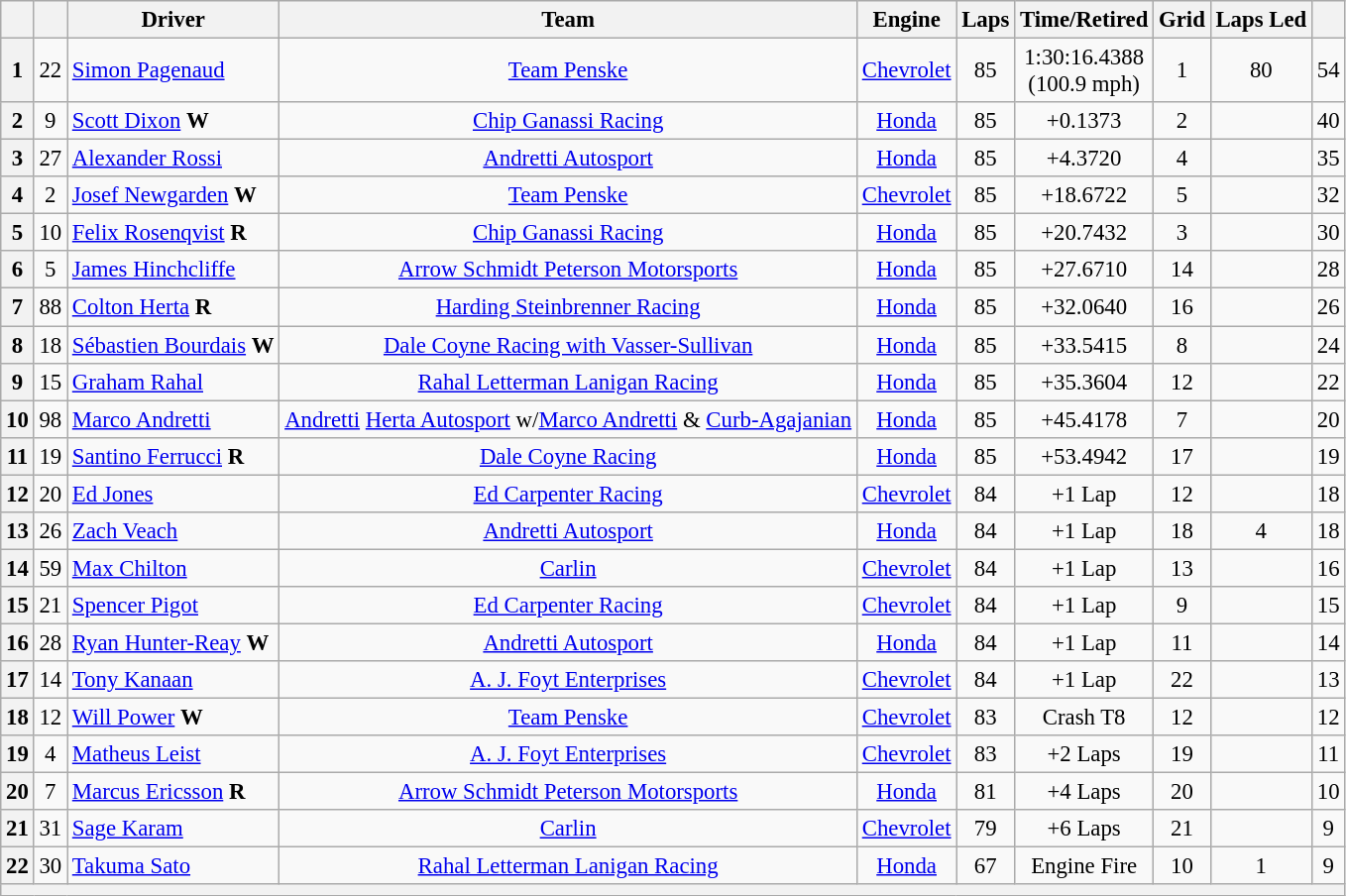<table class="wikitable" style="text-align:center; font-size: 95%;">
<tr>
<th></th>
<th></th>
<th>Driver</th>
<th>Team</th>
<th>Engine</th>
<th>Laps</th>
<th>Time/Retired</th>
<th>Grid</th>
<th>Laps Led</th>
<th></th>
</tr>
<tr>
<th>1</th>
<td>22</td>
<td align="left"> <a href='#'>Simon Pagenaud</a></td>
<td><a href='#'>Team Penske</a></td>
<td><a href='#'>Chevrolet</a></td>
<td>85</td>
<td>1:30:16.4388<br>(100.9 mph)</td>
<td>1</td>
<td>80</td>
<td>54</td>
</tr>
<tr>
<th>2</th>
<td>9</td>
<td align="left"> <a href='#'>Scott Dixon</a> <strong><span>W</span></strong></td>
<td><a href='#'>Chip Ganassi Racing</a></td>
<td><a href='#'>Honda</a></td>
<td>85</td>
<td>+0.1373</td>
<td>2</td>
<td></td>
<td>40</td>
</tr>
<tr>
<th>3</th>
<td>27</td>
<td align="left"> <a href='#'>Alexander Rossi</a></td>
<td><a href='#'>Andretti Autosport</a></td>
<td><a href='#'>Honda</a></td>
<td>85</td>
<td>+4.3720</td>
<td>4</td>
<td></td>
<td>35</td>
</tr>
<tr>
<th>4</th>
<td>2</td>
<td align="left"> <a href='#'>Josef Newgarden</a> <strong><span>W</span></strong></td>
<td><a href='#'>Team Penske</a></td>
<td><a href='#'>Chevrolet</a></td>
<td>85</td>
<td>+18.6722</td>
<td>5</td>
<td></td>
<td>32</td>
</tr>
<tr>
<th>5</th>
<td>10</td>
<td align="left"> <a href='#'>Felix Rosenqvist</a> <strong><span>R</span></strong></td>
<td><a href='#'>Chip Ganassi Racing</a></td>
<td><a href='#'>Honda</a></td>
<td>85</td>
<td>+20.7432</td>
<td>3</td>
<td></td>
<td>30</td>
</tr>
<tr>
<th>6</th>
<td>5</td>
<td align="left"> <a href='#'>James Hinchcliffe</a></td>
<td><a href='#'>Arrow Schmidt Peterson Motorsports</a></td>
<td><a href='#'>Honda</a></td>
<td>85</td>
<td>+27.6710</td>
<td>14</td>
<td></td>
<td>28</td>
</tr>
<tr>
<th>7</th>
<td>88</td>
<td align="left"> <a href='#'>Colton Herta</a> <strong><span>R</span></strong></td>
<td><a href='#'>Harding Steinbrenner Racing</a></td>
<td><a href='#'>Honda</a></td>
<td>85</td>
<td>+32.0640</td>
<td>16</td>
<td></td>
<td>26</td>
</tr>
<tr>
<th>8</th>
<td>18</td>
<td align="left"> <a href='#'>Sébastien Bourdais</a> <strong><span>W</span></strong></td>
<td><a href='#'>Dale Coyne Racing with Vasser-Sullivan</a></td>
<td><a href='#'>Honda</a></td>
<td>85</td>
<td>+33.5415</td>
<td>8</td>
<td></td>
<td>24</td>
</tr>
<tr>
<th>9</th>
<td>15</td>
<td align="left"> <a href='#'>Graham Rahal</a></td>
<td><a href='#'>Rahal Letterman Lanigan Racing</a></td>
<td><a href='#'>Honda</a></td>
<td>85</td>
<td>+35.3604</td>
<td>12</td>
<td></td>
<td>22</td>
</tr>
<tr>
<th>10</th>
<td>98</td>
<td align="left"> <a href='#'>Marco Andretti</a></td>
<td><a href='#'>Andretti</a> <a href='#'>Herta Autosport</a> w/<a href='#'>Marco Andretti</a> & <a href='#'>Curb-Agajanian</a></td>
<td><a href='#'>Honda</a></td>
<td>85</td>
<td>+45.4178</td>
<td>7</td>
<td></td>
<td>20</td>
</tr>
<tr>
<th>11</th>
<td>19</td>
<td align="left"> <a href='#'>Santino Ferrucci</a> <strong><span>R</span></strong></td>
<td><a href='#'>Dale Coyne Racing</a></td>
<td><a href='#'>Honda</a></td>
<td>85</td>
<td>+53.4942</td>
<td>17</td>
<td></td>
<td>19</td>
</tr>
<tr>
<th>12</th>
<td>20</td>
<td align="left"> <a href='#'>Ed Jones</a></td>
<td><a href='#'>Ed Carpenter Racing</a></td>
<td><a href='#'>Chevrolet</a></td>
<td>84</td>
<td>+1 Lap</td>
<td>12</td>
<td></td>
<td>18</td>
</tr>
<tr>
<th>13</th>
<td>26</td>
<td align="left"> <a href='#'>Zach Veach</a></td>
<td><a href='#'>Andretti Autosport</a></td>
<td><a href='#'>Honda</a></td>
<td>84</td>
<td>+1 Lap</td>
<td>18</td>
<td>4</td>
<td>18</td>
</tr>
<tr>
<th>14</th>
<td>59</td>
<td align="left"> <a href='#'>Max Chilton</a></td>
<td><a href='#'>Carlin</a></td>
<td><a href='#'>Chevrolet</a></td>
<td>84</td>
<td>+1 Lap</td>
<td>13</td>
<td></td>
<td>16</td>
</tr>
<tr>
<th>15</th>
<td>21</td>
<td align="left"> <a href='#'>Spencer Pigot</a></td>
<td><a href='#'>Ed Carpenter Racing</a></td>
<td><a href='#'>Chevrolet</a></td>
<td>84</td>
<td>+1 Lap</td>
<td>9</td>
<td></td>
<td>15</td>
</tr>
<tr>
<th>16</th>
<td>28</td>
<td align="left"> <a href='#'>Ryan Hunter-Reay</a> <strong><span>W</span></strong></td>
<td><a href='#'>Andretti Autosport</a></td>
<td><a href='#'>Honda</a></td>
<td>84</td>
<td>+1 Lap</td>
<td>11</td>
<td></td>
<td>14</td>
</tr>
<tr>
<th>17</th>
<td>14</td>
<td align="left"> <a href='#'>Tony Kanaan</a></td>
<td><a href='#'>A. J. Foyt Enterprises</a></td>
<td><a href='#'>Chevrolet</a></td>
<td>84</td>
<td>+1 Lap</td>
<td>22</td>
<td></td>
<td>13</td>
</tr>
<tr>
<th>18</th>
<td>12</td>
<td align="left"> <a href='#'>Will Power</a> <strong><span>W</span></strong></td>
<td><a href='#'>Team Penske</a></td>
<td><a href='#'>Chevrolet</a></td>
<td>83</td>
<td>Crash T8</td>
<td>12</td>
<td></td>
<td>12</td>
</tr>
<tr>
<th>19</th>
<td>4</td>
<td align="left"> <a href='#'>Matheus Leist</a></td>
<td><a href='#'>A. J. Foyt Enterprises</a></td>
<td><a href='#'>Chevrolet</a></td>
<td>83</td>
<td>+2 Laps</td>
<td>19</td>
<td></td>
<td>11</td>
</tr>
<tr>
<th>20</th>
<td>7</td>
<td align="left"> <a href='#'>Marcus Ericsson</a> <strong><span>R</span></strong></td>
<td><a href='#'>Arrow Schmidt Peterson Motorsports</a></td>
<td><a href='#'>Honda</a></td>
<td>81</td>
<td>+4 Laps</td>
<td>20</td>
<td></td>
<td>10</td>
</tr>
<tr>
<th>21</th>
<td>31</td>
<td align="left"> <a href='#'>Sage Karam</a></td>
<td><a href='#'>Carlin</a></td>
<td><a href='#'>Chevrolet</a></td>
<td>79</td>
<td>+6 Laps</td>
<td>21</td>
<td></td>
<td>9</td>
</tr>
<tr>
<th>22</th>
<td>30</td>
<td align="left"> <a href='#'>Takuma Sato</a></td>
<td><a href='#'>Rahal Letterman Lanigan Racing</a></td>
<td><a href='#'>Honda</a></td>
<td>67</td>
<td>Engine Fire</td>
<td>10</td>
<td>1</td>
<td>9</td>
</tr>
<tr>
<th colspan="11"></th>
</tr>
</table>
